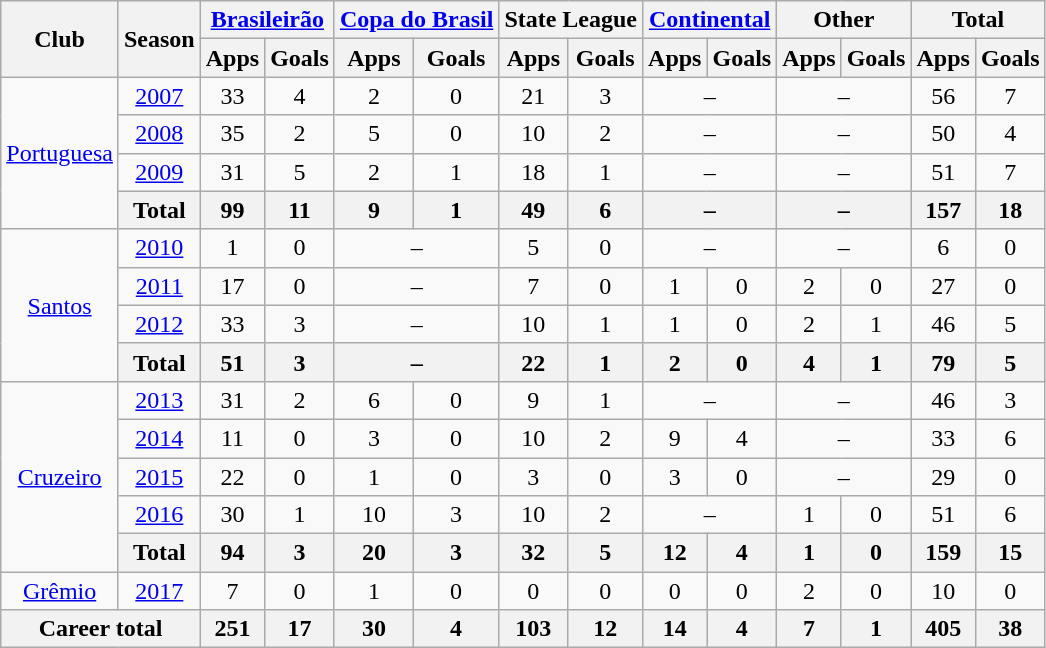<table class="wikitable" style="text-align: center">
<tr>
<th rowspan=2>Club</th>
<th rowspan=2>Season</th>
<th colspan=2><a href='#'>Brasileirão</a></th>
<th colspan=2><a href='#'>Copa do Brasil</a></th>
<th colspan=2>State League</th>
<th colspan=2><a href='#'>Continental</a></th>
<th colspan=2>Other</th>
<th colspan=2>Total</th>
</tr>
<tr>
<th>Apps</th>
<th>Goals</th>
<th>Apps</th>
<th>Goals</th>
<th>Apps</th>
<th>Goals</th>
<th>Apps</th>
<th>Goals</th>
<th>Apps</th>
<th>Goals</th>
<th>Apps</th>
<th>Goals</th>
</tr>
<tr>
<td rowspan=4><a href='#'>Portuguesa</a></td>
<td><a href='#'>2007</a></td>
<td>33</td>
<td>4</td>
<td>2</td>
<td>0</td>
<td>21</td>
<td>3</td>
<td colspan=2>–</td>
<td colspan=2>–</td>
<td>56</td>
<td>7</td>
</tr>
<tr>
<td><a href='#'>2008</a></td>
<td>35</td>
<td>2</td>
<td>5</td>
<td>0</td>
<td>10</td>
<td>2</td>
<td colspan=2>–</td>
<td colspan=2>–</td>
<td>50</td>
<td>4</td>
</tr>
<tr>
<td><a href='#'>2009</a></td>
<td>31</td>
<td>5</td>
<td>2</td>
<td>1</td>
<td>18</td>
<td>1</td>
<td colspan=2>–</td>
<td colspan=2>–</td>
<td>51</td>
<td>7</td>
</tr>
<tr>
<th>Total</th>
<th>99</th>
<th>11</th>
<th>9</th>
<th>1</th>
<th>49</th>
<th>6</th>
<th colspan=2>–</th>
<th colspan=2>–</th>
<th>157</th>
<th>18</th>
</tr>
<tr>
<td rowspan=4><a href='#'>Santos</a></td>
<td><a href='#'>2010</a></td>
<td>1</td>
<td>0</td>
<td colspan=2>–</td>
<td>5</td>
<td>0</td>
<td colspan=2>–</td>
<td colspan=2>–</td>
<td>6</td>
<td>0</td>
</tr>
<tr>
<td><a href='#'>2011</a></td>
<td>17</td>
<td>0</td>
<td colspan=2>–</td>
<td>7</td>
<td>0</td>
<td>1</td>
<td>0</td>
<td>2</td>
<td>0</td>
<td>27</td>
<td>0</td>
</tr>
<tr>
<td><a href='#'>2012</a></td>
<td>33</td>
<td>3</td>
<td colspan=2>–</td>
<td>10</td>
<td>1</td>
<td>1</td>
<td>0</td>
<td>2</td>
<td>1</td>
<td>46</td>
<td>5</td>
</tr>
<tr>
<th>Total</th>
<th>51</th>
<th>3</th>
<th colspan=2>–</th>
<th>22</th>
<th>1</th>
<th>2</th>
<th>0</th>
<th>4</th>
<th>1</th>
<th>79</th>
<th>5</th>
</tr>
<tr>
<td rowspan=5><a href='#'>Cruzeiro</a></td>
<td><a href='#'>2013</a></td>
<td>31</td>
<td>2</td>
<td>6</td>
<td>0</td>
<td>9</td>
<td>1</td>
<td colspan=2>–</td>
<td colspan=2>–</td>
<td>46</td>
<td>3</td>
</tr>
<tr>
<td><a href='#'>2014</a></td>
<td>11</td>
<td>0</td>
<td>3</td>
<td>0</td>
<td>10</td>
<td>2</td>
<td>9</td>
<td>4</td>
<td colspan=2>–</td>
<td>33</td>
<td>6</td>
</tr>
<tr>
<td><a href='#'>2015</a></td>
<td>22</td>
<td>0</td>
<td>1</td>
<td>0</td>
<td>3</td>
<td>0</td>
<td>3</td>
<td>0</td>
<td colspan=2>–</td>
<td>29</td>
<td>0</td>
</tr>
<tr>
<td><a href='#'>2016</a></td>
<td>30</td>
<td>1</td>
<td>10</td>
<td>3</td>
<td>10</td>
<td>2</td>
<td colspan=2>–</td>
<td>1</td>
<td>0</td>
<td>51</td>
<td>6</td>
</tr>
<tr>
<th>Total</th>
<th>94</th>
<th>3</th>
<th>20</th>
<th>3</th>
<th>32</th>
<th>5</th>
<th>12</th>
<th>4</th>
<th>1</th>
<th>0</th>
<th>159</th>
<th>15</th>
</tr>
<tr>
<td><a href='#'>Grêmio</a></td>
<td><a href='#'>2017</a></td>
<td>7</td>
<td>0</td>
<td>1</td>
<td>0</td>
<td>0</td>
<td>0</td>
<td>0</td>
<td>0</td>
<td>2</td>
<td>0</td>
<td>10</td>
<td>0</td>
</tr>
<tr>
<th colspan="2">Career total</th>
<th>251</th>
<th>17</th>
<th>30</th>
<th>4</th>
<th>103</th>
<th>12</th>
<th>14</th>
<th>4</th>
<th>7</th>
<th>1</th>
<th>405</th>
<th>38</th>
</tr>
</table>
